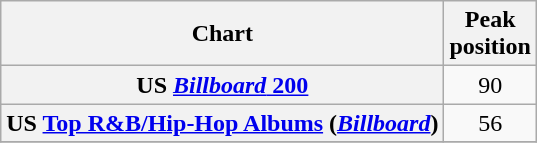<table class="wikitable plainrowheaders sortable" style="text-align:center;" border="1">
<tr>
<th scope="col">Chart</th>
<th scope="col">Peak<br>position</th>
</tr>
<tr>
<th scope="row">US <a href='#'><em>Billboard</em> 200</a></th>
<td>90</td>
</tr>
<tr>
<th scope="row">US <a href='#'>Top R&B/Hip-Hop Albums</a> (<em><a href='#'>Billboard</a></em>)</th>
<td>56</td>
</tr>
<tr>
</tr>
</table>
